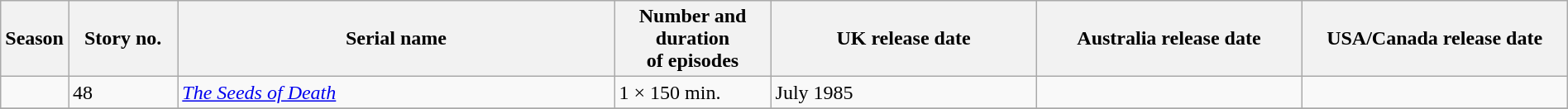<table class="wikitable sortable" style="width:100%;">
<tr>
<th style="width:4%;">Season</th>
<th style="width:7%;">Story no.</th>
<th style="width:28%;">Serial name</th>
<th style="width:10%;">Number and duration<br>of episodes</th>
<th style="width:17%;">UK release date</th>
<th style="width:17%;">Australia  release date</th>
<th style="width:17%;">USA/Canada release date</th>
</tr>
<tr>
<td></td>
<td>48</td>
<td><em><a href='#'>The Seeds of Death</a></em></td>
<td>1 × 150 min.</td>
<td data-sort-value="1985-07">July 1985 </td>
<td></td>
<td></td>
</tr>
<tr>
</tr>
</table>
